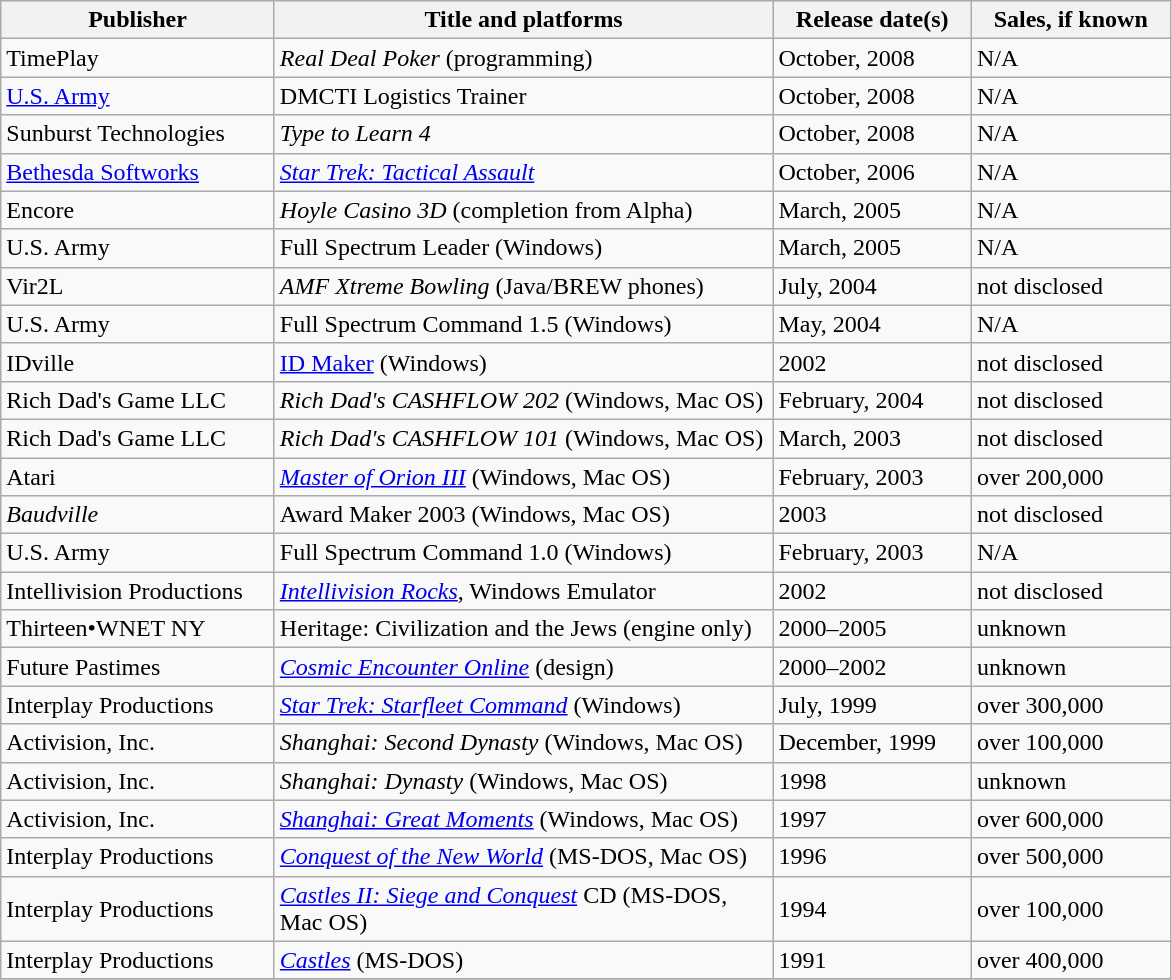<table class="wikitable" border="0">
<tr>
<th align="left" width="175">Publisher</th>
<th align="left" width="325">Title and platforms</th>
<th align="left" width="125">Release date(s)</th>
<th align="left" width="125">Sales, if known</th>
</tr>
<tr>
<td>TimePlay</td>
<td><em>Real Deal Poker</em> (programming)</td>
<td>October, 2008</td>
<td>N/A</td>
</tr>
<tr>
<td><a href='#'>U.S. Army</a></td>
<td>DMCTI Logistics Trainer</td>
<td>October, 2008</td>
<td>N/A</td>
</tr>
<tr>
<td>Sunburst Technologies</td>
<td><em>Type to Learn 4</em></td>
<td>October, 2008</td>
<td>N/A</td>
</tr>
<tr>
<td><a href='#'>Bethesda Softworks</a></td>
<td><em><a href='#'>Star Trek: Tactical Assault</a></em></td>
<td>October, 2006</td>
<td>N/A</td>
</tr>
<tr>
<td>Encore</td>
<td><em>Hoyle Casino 3D</em> (completion from Alpha)</td>
<td>March, 2005</td>
<td>N/A</td>
</tr>
<tr>
<td>U.S. Army</td>
<td>Full Spectrum Leader (Windows)</td>
<td>March, 2005</td>
<td>N/A</td>
</tr>
<tr>
<td>Vir2L</td>
<td><em>AMF Xtreme Bowling</em> (Java/BREW phones)</td>
<td>July, 2004</td>
<td>not disclosed</td>
</tr>
<tr>
<td>U.S. Army</td>
<td>Full Spectrum Command 1.5 (Windows)</td>
<td>May, 2004</td>
<td>N/A</td>
</tr>
<tr>
<td>IDville</td>
<td><a href='#'>ID Maker</a> (Windows)</td>
<td>2002</td>
<td>not disclosed</td>
</tr>
<tr>
<td>Rich Dad's Game LLC</td>
<td><em>Rich Dad's CASHFLOW 202</em> (Windows, Mac OS)</td>
<td>February, 2004</td>
<td>not disclosed</td>
</tr>
<tr>
<td>Rich Dad's Game LLC</td>
<td><em>Rich Dad's CASHFLOW 101</em> (Windows, Mac OS)</td>
<td>March, 2003</td>
<td>not disclosed</td>
</tr>
<tr>
<td>Atari</td>
<td><em><a href='#'>Master of Orion III</a></em> (Windows, Mac OS)</td>
<td>February, 2003</td>
<td>over 200,000</td>
</tr>
<tr>
<td><em>Baudville</em></td>
<td>Award Maker 2003 (Windows, Mac OS)</td>
<td>2003</td>
<td>not disclosed</td>
</tr>
<tr>
<td>U.S. Army</td>
<td>Full Spectrum Command 1.0 (Windows)</td>
<td>February, 2003</td>
<td>N/A</td>
</tr>
<tr>
<td>Intellivision Productions</td>
<td><em><a href='#'>Intellivision Rocks</a></em>, Windows Emulator</td>
<td>2002</td>
<td>not disclosed</td>
</tr>
<tr>
<td>Thirteen•WNET NY</td>
<td>Heritage: Civilization and the Jews (engine only)</td>
<td>2000–2005</td>
<td>unknown</td>
</tr>
<tr>
<td>Future Pastimes</td>
<td><em><a href='#'>Cosmic Encounter Online</a></em> (design)</td>
<td>2000–2002</td>
<td>unknown</td>
</tr>
<tr>
<td>Interplay Productions</td>
<td><em><a href='#'>Star Trek: Starfleet Command</a></em> (Windows)</td>
<td>July, 1999</td>
<td>over 300,000</td>
</tr>
<tr>
<td>Activision, Inc.</td>
<td><em>Shanghai: Second Dynasty</em> (Windows, Mac OS)</td>
<td>December, 1999</td>
<td>over 100,000</td>
</tr>
<tr>
<td>Activision, Inc.</td>
<td><em>Shanghai: Dynasty</em> (Windows, Mac OS)</td>
<td>1998</td>
<td>unknown</td>
</tr>
<tr>
<td>Activision, Inc.</td>
<td><em><a href='#'>Shanghai: Great Moments</a></em> (Windows, Mac OS)</td>
<td>1997</td>
<td>over 600,000</td>
</tr>
<tr>
<td>Interplay Productions</td>
<td><em><a href='#'>Conquest of the New World</a></em> (MS-DOS, Mac OS)</td>
<td>1996</td>
<td>over 500,000</td>
</tr>
<tr>
<td>Interplay Productions</td>
<td><em><a href='#'>Castles II: Siege and Conquest</a></em> CD (MS-DOS, Mac OS)</td>
<td>1994</td>
<td>over 100,000</td>
</tr>
<tr>
<td>Interplay Productions</td>
<td><em><a href='#'>Castles</a></em> (MS-DOS)</td>
<td>1991</td>
<td>over 400,000</td>
</tr>
<tr>
</tr>
</table>
